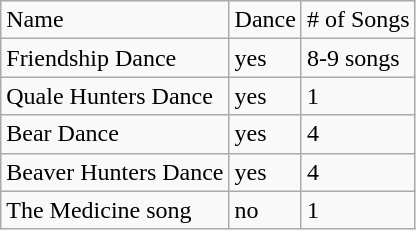<table class="wikitable">
<tr>
<td>Name</td>
<td>Dance</td>
<td># of Songs</td>
</tr>
<tr>
<td>Friendship Dance</td>
<td>yes</td>
<td>8-9 songs</td>
</tr>
<tr>
<td>Quale Hunters Dance</td>
<td>yes</td>
<td>1</td>
</tr>
<tr>
<td>Bear Dance</td>
<td>yes</td>
<td>4</td>
</tr>
<tr>
<td>Beaver Hunters Dance</td>
<td>yes</td>
<td>4</td>
</tr>
<tr>
<td>The Medicine song</td>
<td>no</td>
<td>1</td>
</tr>
</table>
